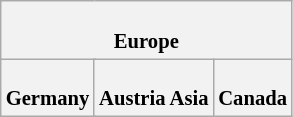<table class="wikitable plainrowheaders" style="background:#fff; font-size:86%; line-height:16px; border:grey solid 1px; border-collapse:collapse;">
<tr>
<th colspan="6"><br>Europe
</th>
</tr>
<tr>
<th colspan=2><br>Germany
</th>
<th colspan=2><br>Austria

Asia
</th>
<th colspan=2><br>Canada
</th>
</tr>
</table>
